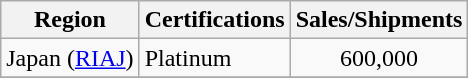<table class="wikitable sortable" border="1">
<tr>
<th scope="col">Region</th>
<th scope="col">Certifications</th>
<th scope="col">Sales/Shipments</th>
</tr>
<tr>
<td>Japan (<a href='#'>RIAJ</a>)</td>
<td>Platinum</td>
<td align="center">600,000</td>
</tr>
<tr>
</tr>
</table>
